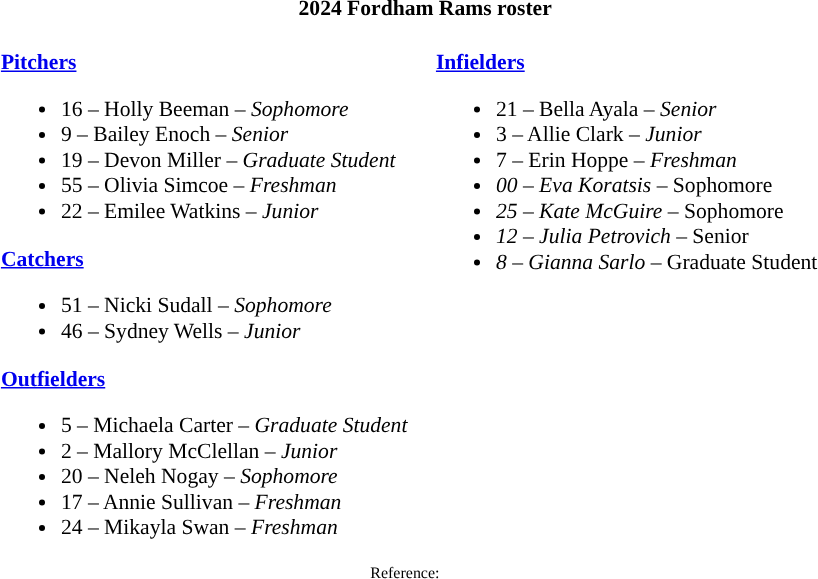<table class="toccolours" style="border-collapse:collapse; font-size:90%;">
<tr>
<th colspan=9>2024 Fordham Rams roster</th>
</tr>
<tr>
<td width="03"> </td>
<td valign="top"><br><strong><a href='#'>Pitchers</a></strong><ul><li>16 – Holly Beeman – <em>Sophomore</em></li><li>9 – Bailey Enoch – <em>Senior</em></li><li>19 – Devon Miller – <em>Graduate Student</em></li><li>55 – Olivia Simcoe – <em>Freshman</em></li><li>22 – Emilee Watkins – <em>Junior</em></li></ul><strong><a href='#'>Catchers</a></strong><ul><li>51 – Nicki Sudall – <em>Sophomore</em></li><li>46 – Sydney Wells – <em>Junior</em></li></ul><strong><a href='#'>Outfielders</a></strong><ul><li>5 – Michaela Carter – <em>Graduate Student</em></li><li>2 – Mallory McClellan – <em>Junior</em></li><li>20 – Neleh Nogay – <em>Sophomore</em></li><li>17 – Annie Sullivan – <em>Freshman</em></li><li>24 – Mikayla Swan – <em>Freshman</em></li></ul></td>
<td width="15"> </td>
<td valign="top"><br><strong><a href='#'>Infielders</a></strong><ul><li>21 – Bella Ayala – <em>Senior</em></li><li>3 – Allie Clark – <em>Junior</em></li><li>7 – Erin Hoppe – <em>Freshman</li><li>00 – Eva Koratsis – </em>Sophomore<em></li><li>25 – Kate McGuire – </em>Sophomore<em></li><li>12 – Julia Petrovich – </em>Senior<em></li><li>8 – Gianna Sarlo – </em>Graduate Student<em></li></ul></td>
<td width="25"> </td>
</tr>
<tr>
<td colspan="4"  style="font-size:8pt; text-align:center;"></em>Reference:<em></td>
</tr>
</table>
